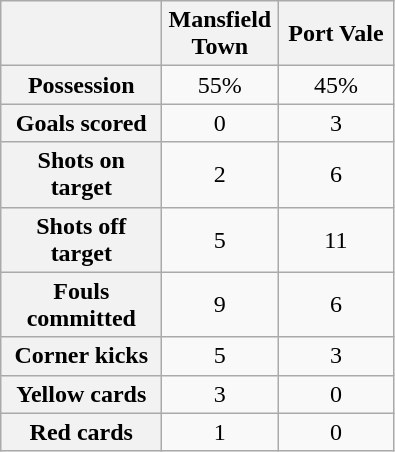<table class="wikitable plainrowheaders" style="text-align: center">
<tr>
<th scope="col" width=100></th>
<th scope="col" width=70>Mansfield Town</th>
<th scope="col" width=70>Port Vale</th>
</tr>
<tr>
<th scope="row">Possession</th>
<td>55%</td>
<td>45%</td>
</tr>
<tr>
<th scope="row">Goals scored</th>
<td>0</td>
<td>3</td>
</tr>
<tr>
<th scope="row">Shots on target</th>
<td>2</td>
<td>6</td>
</tr>
<tr>
<th scope="row">Shots off target</th>
<td>5</td>
<td>11</td>
</tr>
<tr>
<th scope="row">Fouls committed</th>
<td>9</td>
<td>6</td>
</tr>
<tr>
<th scope="row">Corner kicks</th>
<td>5</td>
<td>3</td>
</tr>
<tr>
<th scope="row">Yellow cards</th>
<td>3</td>
<td>0</td>
</tr>
<tr>
<th scope="row">Red cards</th>
<td>1</td>
<td>0</td>
</tr>
</table>
